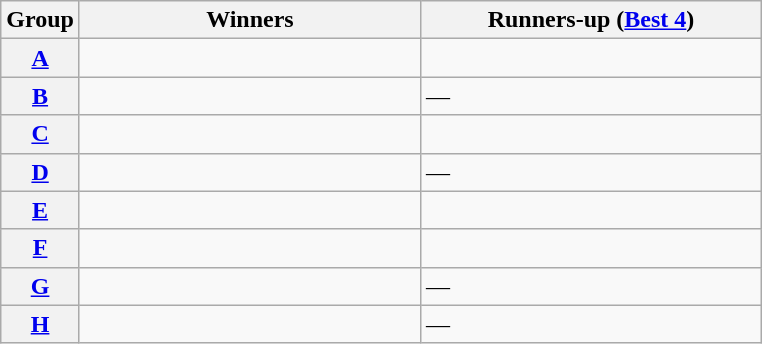<table class="wikitable">
<tr>
<th>Group<br></th>
<th width=220>Winners</th>
<th width=220>Runners-up (<a href='#'>Best 4</a>)</th>
</tr>
<tr>
<th><a href='#'>A</a></th>
<td></td>
<td></td>
</tr>
<tr>
<th><a href='#'>B</a></th>
<td></td>
<td>—</td>
</tr>
<tr>
<th><a href='#'>C</a></th>
<td></td>
<td></td>
</tr>
<tr>
<th><a href='#'>D</a></th>
<td></td>
<td>—</td>
</tr>
<tr>
<th><a href='#'>E</a></th>
<td></td>
<td></td>
</tr>
<tr>
<th><a href='#'>F</a></th>
<td></td>
<td></td>
</tr>
<tr>
<th><a href='#'>G</a></th>
<td></td>
<td>—</td>
</tr>
<tr>
<th><a href='#'>H</a></th>
<td></td>
<td>—</td>
</tr>
</table>
